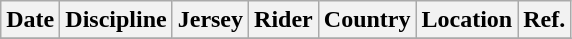<table class="wikitable sortable">
<tr>
<th>Date</th>
<th>Discipline</th>
<th>Jersey</th>
<th>Rider</th>
<th>Country</th>
<th>Location</th>
<th class="unsortable">Ref.</th>
</tr>
<tr>
</tr>
</table>
